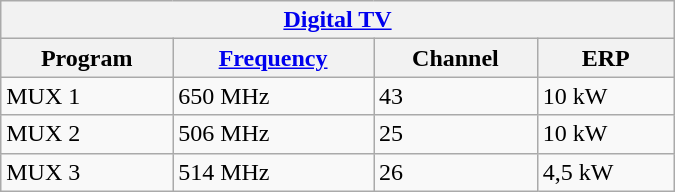<table class="wikitable" style="width: 450px;">
<tr>
<th colspan="4" align="center"><a href='#'>Digital TV</a></th>
</tr>
<tr>
<th>Program</th>
<th><a href='#'>Frequency</a></th>
<th>Channel</th>
<th>ERP</th>
</tr>
<tr>
<td>MUX 1</td>
<td>650 MHz</td>
<td>43</td>
<td>10 kW</td>
</tr>
<tr>
<td>MUX 2</td>
<td>506 MHz</td>
<td>25</td>
<td>10 kW</td>
</tr>
<tr>
<td>MUX 3</td>
<td>514 MHz</td>
<td>26</td>
<td>4,5 kW</td>
</tr>
</table>
